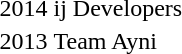<table>
<tr>
<td>2014 </td>
<td> ij Developers</td>
<td></td>
<td></td>
</tr>
<tr>
<td>2013 </td>
<td> Team Ayni</td>
<td></td>
<td></td>
</tr>
</table>
